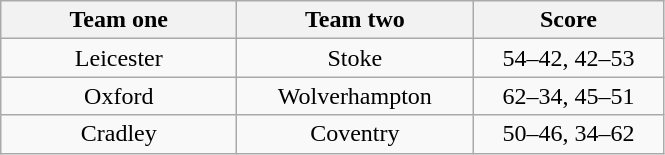<table class="wikitable" style="text-align: center">
<tr>
<th width=150>Team one</th>
<th width=150>Team two</th>
<th width=120>Score</th>
</tr>
<tr>
<td>Leicester</td>
<td>Stoke</td>
<td>54–42, 42–53</td>
</tr>
<tr>
<td>Oxford</td>
<td>Wolverhampton</td>
<td>62–34, 45–51</td>
</tr>
<tr>
<td>Cradley</td>
<td>Coventry</td>
<td>50–46, 34–62</td>
</tr>
</table>
